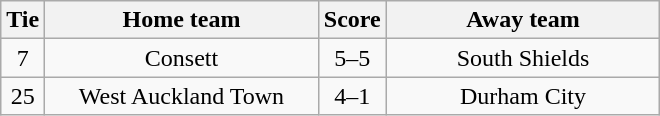<table class="wikitable" style="text-align:center;">
<tr>
<th width=20>Tie</th>
<th width=175>Home team</th>
<th width=20>Score</th>
<th width=175>Away team</th>
</tr>
<tr>
<td>7</td>
<td>Consett</td>
<td>5–5</td>
<td>South Shields</td>
</tr>
<tr>
<td>25</td>
<td>West Auckland Town</td>
<td>4–1</td>
<td>Durham City</td>
</tr>
</table>
